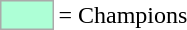<table>
<tr>
<td style="background-color:#ADFFD6; border:1px solid #aaaaaa; width:2em;"></td>
<td>= Champions</td>
</tr>
</table>
